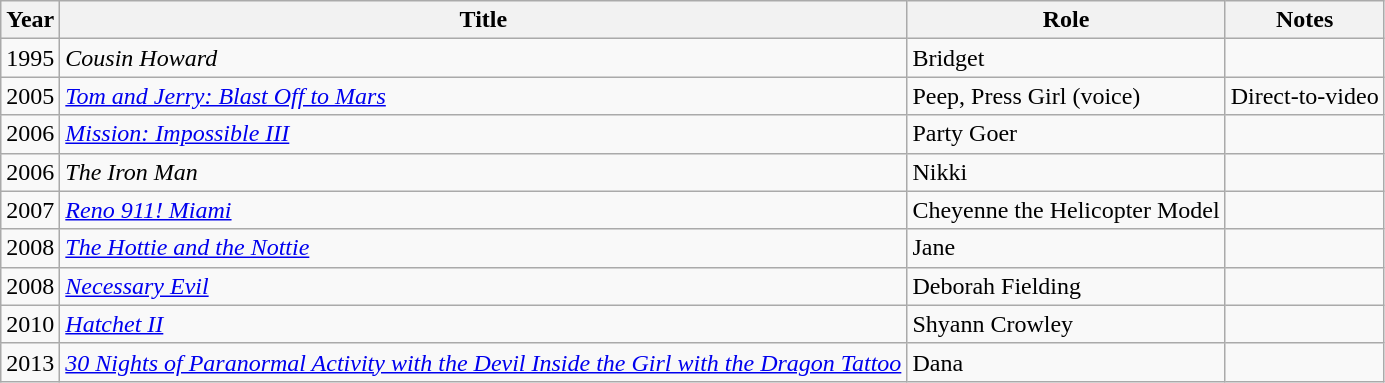<table class="wikitable sortable">
<tr>
<th>Year</th>
<th>Title</th>
<th>Role</th>
<th>Notes</th>
</tr>
<tr>
<td>1995</td>
<td><em>Cousin Howard</em></td>
<td>Bridget</td>
<td></td>
</tr>
<tr>
<td>2005</td>
<td><em><a href='#'>Tom and Jerry: Blast Off to Mars</a></em></td>
<td>Peep, Press Girl (voice)</td>
<td>Direct-to-video</td>
</tr>
<tr>
<td>2006</td>
<td><em><a href='#'>Mission: Impossible III</a></em></td>
<td>Party Goer</td>
<td></td>
</tr>
<tr>
<td>2006</td>
<td><em>The Iron Man</em></td>
<td>Nikki</td>
<td></td>
</tr>
<tr>
<td>2007</td>
<td><em><a href='#'>Reno 911! Miami</a></em></td>
<td>Cheyenne the Helicopter Model</td>
<td></td>
</tr>
<tr>
<td>2008</td>
<td><em><a href='#'>The Hottie and the Nottie</a></em></td>
<td>Jane</td>
<td></td>
</tr>
<tr>
<td>2008</td>
<td><em><a href='#'>Necessary Evil</a></em></td>
<td>Deborah Fielding</td>
<td></td>
</tr>
<tr>
<td>2010</td>
<td><em><a href='#'>Hatchet II</a></em></td>
<td>Shyann Crowley</td>
<td></td>
</tr>
<tr>
<td>2013</td>
<td><em><a href='#'>30 Nights of Paranormal Activity with the Devil Inside the Girl with the Dragon Tattoo</a></em></td>
<td>Dana</td>
<td></td>
</tr>
</table>
